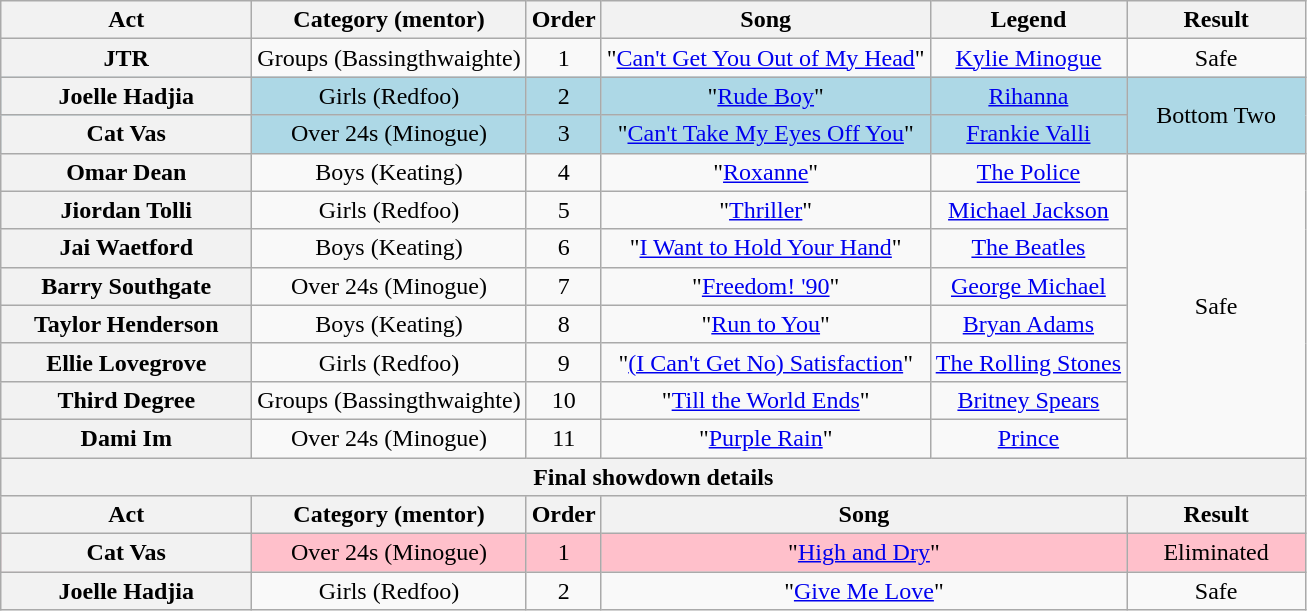<table class="wikitable plainrowheaders" style="text-align:center;">
<tr>
<th scope="col" style="width:10em;">Act</th>
<th scope="col">Category (mentor)</th>
<th scope="col">Order</th>
<th scope="col">Song</th>
<th scope="col">Legend</th>
<th scope="col" style="width:7em;">Result</th>
</tr>
<tr>
<th scope="row">JTR</th>
<td>Groups (Bassingthwaighte)</td>
<td>1</td>
<td>"<a href='#'>Can't Get You Out of My Head</a>"</td>
<td><a href='#'>Kylie Minogue</a></td>
<td>Safe</td>
</tr>
<tr style="background:lightblue;">
<th scope="row">Joelle Hadjia</th>
<td>Girls (Redfoo)</td>
<td>2</td>
<td>"<a href='#'>Rude Boy</a>"</td>
<td><a href='#'>Rihanna</a></td>
<td rowspan=2>Bottom Two</td>
</tr>
<tr style="background:lightblue;">
<th scope="row">Cat Vas</th>
<td>Over 24s (Minogue)</td>
<td>3</td>
<td>"<a href='#'>Can't Take My Eyes Off You</a>"</td>
<td><a href='#'>Frankie Valli</a></td>
</tr>
<tr>
<th scope="row">Omar Dean</th>
<td>Boys (Keating)</td>
<td>4</td>
<td>"<a href='#'>Roxanne</a>"</td>
<td><a href='#'>The Police</a></td>
<td rowspan=8>Safe</td>
</tr>
<tr>
<th scope="row">Jiordan Tolli</th>
<td>Girls (Redfoo)</td>
<td>5</td>
<td>"<a href='#'>Thriller</a>"</td>
<td><a href='#'>Michael Jackson</a></td>
</tr>
<tr>
<th scope="row">Jai Waetford</th>
<td>Boys (Keating)</td>
<td>6</td>
<td>"<a href='#'>I Want to Hold Your Hand</a>"</td>
<td><a href='#'>The Beatles</a></td>
</tr>
<tr>
<th scope="row">Barry Southgate</th>
<td>Over 24s (Minogue)</td>
<td>7</td>
<td>"<a href='#'>Freedom! '90</a>"</td>
<td><a href='#'>George Michael</a></td>
</tr>
<tr>
<th scope="row">Taylor Henderson</th>
<td>Boys (Keating)</td>
<td>8</td>
<td>"<a href='#'>Run to You</a>"</td>
<td><a href='#'>Bryan Adams</a></td>
</tr>
<tr>
<th scope="row">Ellie Lovegrove</th>
<td>Girls (Redfoo)</td>
<td>9</td>
<td>"<a href='#'>(I Can't Get No) Satisfaction</a>"</td>
<td><a href='#'>The Rolling Stones</a></td>
</tr>
<tr>
<th scope="row">Third Degree</th>
<td>Groups (Bassingthwaighte)</td>
<td>10</td>
<td>"<a href='#'>Till the World Ends</a>"</td>
<td><a href='#'>Britney Spears</a></td>
</tr>
<tr>
<th scope="row">Dami Im</th>
<td>Over 24s (Minogue)</td>
<td>11</td>
<td>"<a href='#'>Purple Rain</a>"</td>
<td><a href='#'>Prince</a></td>
</tr>
<tr>
<th colspan="6">Final showdown details</th>
</tr>
<tr>
<th scope="col" style="width:10em;">Act</th>
<th scope="col">Category (mentor)</th>
<th scope="col">Order</th>
<th colspan="2">Song</th>
<th scope="col" style="width:6em;">Result</th>
</tr>
<tr style="background:pink;">
<th scope="row">Cat Vas</th>
<td>Over 24s (Minogue)</td>
<td>1</td>
<td colspan="2">"<a href='#'>High and Dry</a>"</td>
<td>Eliminated</td>
</tr>
<tr>
<th scope="row">Joelle Hadjia</th>
<td>Girls (Redfoo)</td>
<td>2</td>
<td colspan="2">"<a href='#'>Give Me Love</a>"</td>
<td>Safe</td>
</tr>
</table>
